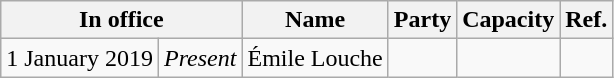<table class="wikitable">
<tr>
<th colspan="2">In office</th>
<th>Name</th>
<th>Party</th>
<th>Capacity</th>
<th>Ref.</th>
</tr>
<tr>
<td>1 January 2019</td>
<td><em>Present</em></td>
<td>Émile Louche</td>
<td></td>
<td></td>
<td></td>
</tr>
</table>
